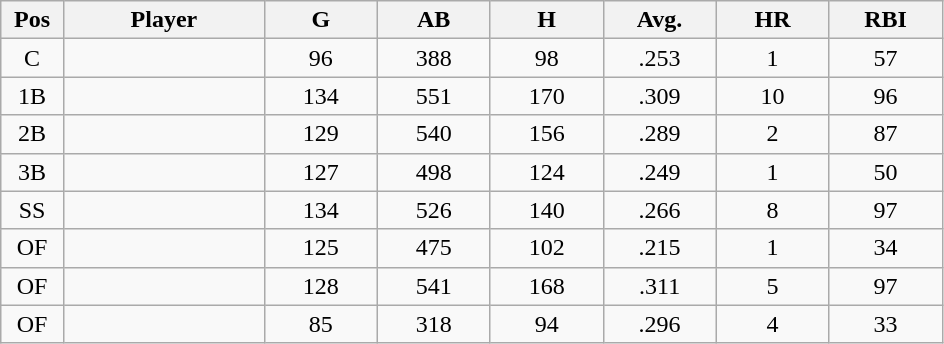<table class="wikitable sortable">
<tr>
<th bgcolor="#DDDDFF" width="5%">Pos</th>
<th bgcolor="#DDDDFF" width="16%">Player</th>
<th bgcolor="#DDDDFF" width="9%">G</th>
<th bgcolor="#DDDDFF" width="9%">AB</th>
<th bgcolor="#DDDDFF" width="9%">H</th>
<th bgcolor="#DDDDFF" width="9%">Avg.</th>
<th bgcolor="#DDDDFF" width="9%">HR</th>
<th bgcolor="#DDDDFF" width="9%">RBI</th>
</tr>
<tr align="center">
<td>C</td>
<td></td>
<td>96</td>
<td>388</td>
<td>98</td>
<td>.253</td>
<td>1</td>
<td>57</td>
</tr>
<tr align="center">
<td>1B</td>
<td></td>
<td>134</td>
<td>551</td>
<td>170</td>
<td>.309</td>
<td>10</td>
<td>96</td>
</tr>
<tr align="center">
<td>2B</td>
<td></td>
<td>129</td>
<td>540</td>
<td>156</td>
<td>.289</td>
<td>2</td>
<td>87</td>
</tr>
<tr align="center">
<td>3B</td>
<td></td>
<td>127</td>
<td>498</td>
<td>124</td>
<td>.249</td>
<td>1</td>
<td>50</td>
</tr>
<tr align="center">
<td>SS</td>
<td></td>
<td>134</td>
<td>526</td>
<td>140</td>
<td>.266</td>
<td>8</td>
<td>97</td>
</tr>
<tr align="center">
<td>OF</td>
<td></td>
<td>125</td>
<td>475</td>
<td>102</td>
<td>.215</td>
<td>1</td>
<td>34</td>
</tr>
<tr align="center">
<td>OF</td>
<td></td>
<td>128</td>
<td>541</td>
<td>168</td>
<td>.311</td>
<td>5</td>
<td>97</td>
</tr>
<tr align="center">
<td>OF</td>
<td></td>
<td>85</td>
<td>318</td>
<td>94</td>
<td>.296</td>
<td>4</td>
<td>33</td>
</tr>
</table>
